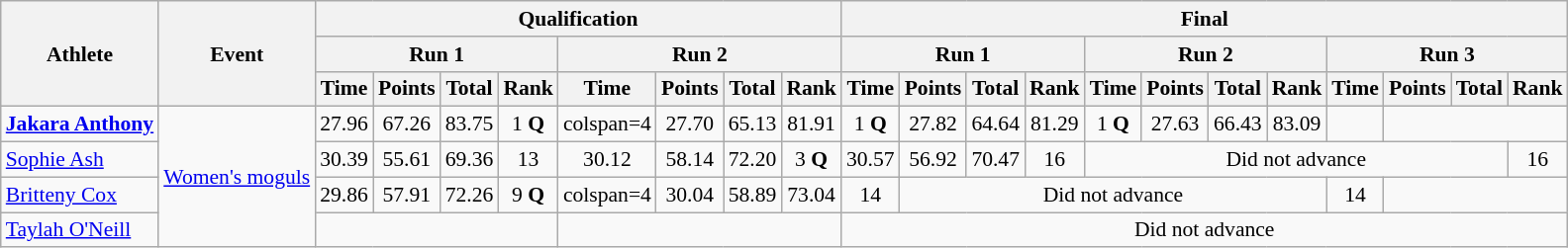<table class=wikitable style=font-size:90%;text-align:center>
<tr>
<th rowspan=3>Athlete</th>
<th rowspan=3>Event</th>
<th colspan=8>Qualification</th>
<th colspan=12>Final</th>
</tr>
<tr>
<th colspan=4>Run 1</th>
<th colspan=4>Run 2</th>
<th colspan=4>Run 1</th>
<th colspan=4>Run 2</th>
<th colspan=4>Run 3</th>
</tr>
<tr>
<th>Time</th>
<th>Points</th>
<th>Total</th>
<th>Rank</th>
<th>Time</th>
<th>Points</th>
<th>Total</th>
<th>Rank</th>
<th>Time</th>
<th>Points</th>
<th>Total</th>
<th>Rank</th>
<th>Time</th>
<th>Points</th>
<th>Total</th>
<th>Rank</th>
<th>Time</th>
<th>Points</th>
<th>Total</th>
<th>Rank</th>
</tr>
<tr>
<td align=left><strong><a href='#'>Jakara Anthony</a></strong></td>
<td rowspan=4 align=left><a href='#'>Women's moguls</a></td>
<td>27.96</td>
<td>67.26</td>
<td>83.75</td>
<td>1 <strong>Q</strong></td>
<td>colspan=4 </td>
<td>27.70</td>
<td>65.13</td>
<td>81.91</td>
<td>1 <strong>Q</strong></td>
<td>27.82</td>
<td>64.64</td>
<td>81.29</td>
<td>1 <strong>Q</strong></td>
<td>27.63</td>
<td>66.43</td>
<td>83.09</td>
<td></td>
</tr>
<tr>
<td align=left><a href='#'>Sophie Ash</a></td>
<td>30.39</td>
<td>55.61</td>
<td>69.36</td>
<td>13</td>
<td>30.12</td>
<td>58.14</td>
<td>72.20</td>
<td>3 <strong>Q</strong></td>
<td>30.57</td>
<td>56.92</td>
<td>70.47</td>
<td>16</td>
<td colspan=7>Did not advance</td>
<td>16</td>
</tr>
<tr>
<td align=left><a href='#'>Britteny Cox</a></td>
<td>29.86</td>
<td>57.91</td>
<td>72.26</td>
<td>9 <strong>Q</strong></td>
<td>colspan=4 </td>
<td>30.04</td>
<td>58.89</td>
<td>73.04</td>
<td>14</td>
<td colspan=7>Did not advance</td>
<td>14</td>
</tr>
<tr>
<td align=left><a href='#'>Taylah O'Neill</a></td>
<td colspan=4></td>
<td colspan=4></td>
<td colspan=12>Did not advance</td>
</tr>
</table>
